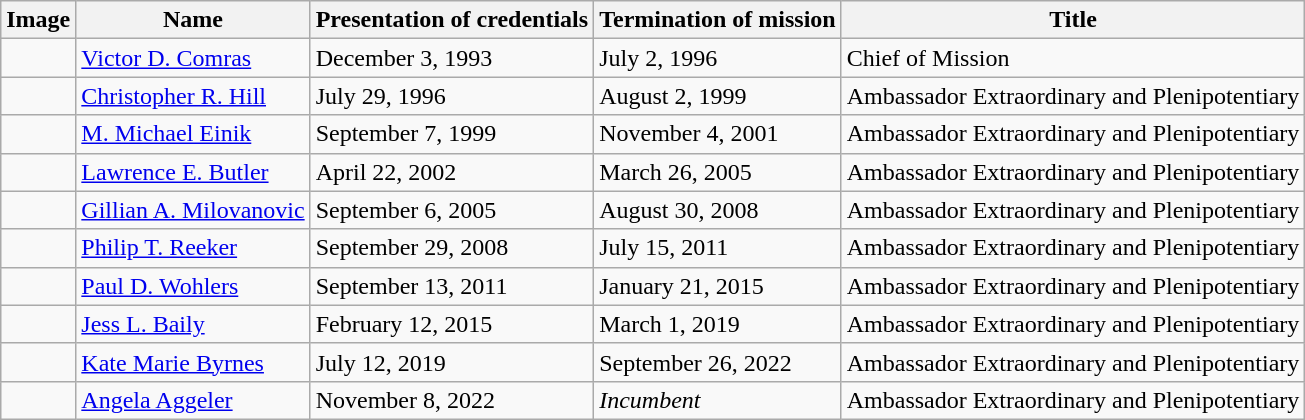<table class="wikitable" border="1">
<tr>
<th>Image</th>
<th>Name</th>
<th>Presentation of credentials</th>
<th>Termination of mission</th>
<th>Title</th>
</tr>
<tr>
<td></td>
<td><a href='#'>Victor D. Comras</a></td>
<td>December 3, 1993</td>
<td>July 2, 1996</td>
<td>Chief of Mission</td>
</tr>
<tr>
<td></td>
<td><a href='#'>Christopher R. Hill</a></td>
<td>July 29, 1996</td>
<td>August 2, 1999</td>
<td>Ambassador Extraordinary and Plenipotentiary</td>
</tr>
<tr>
<td></td>
<td><a href='#'>M. Michael Einik</a></td>
<td>September 7, 1999</td>
<td>November 4, 2001</td>
<td>Ambassador Extraordinary and Plenipotentiary</td>
</tr>
<tr>
<td></td>
<td><a href='#'>Lawrence E. Butler</a></td>
<td>April 22, 2002</td>
<td>March 26, 2005</td>
<td>Ambassador Extraordinary and Plenipotentiary</td>
</tr>
<tr>
<td></td>
<td><a href='#'>Gillian A. Milovanovic</a></td>
<td>September 6, 2005</td>
<td>August 30, 2008</td>
<td>Ambassador Extraordinary and Plenipotentiary</td>
</tr>
<tr>
<td></td>
<td><a href='#'>Philip T. Reeker</a></td>
<td>September 29, 2008</td>
<td>July 15, 2011</td>
<td>Ambassador Extraordinary and Plenipotentiary</td>
</tr>
<tr>
<td></td>
<td><a href='#'>Paul D. Wohlers</a></td>
<td>September 13, 2011</td>
<td>January 21, 2015</td>
<td>Ambassador Extraordinary and Plenipotentiary</td>
</tr>
<tr>
<td></td>
<td><a href='#'>Jess L. Baily</a></td>
<td>February 12, 2015</td>
<td>March 1, 2019</td>
<td>Ambassador Extraordinary and Plenipotentiary</td>
</tr>
<tr>
<td></td>
<td><a href='#'>Kate Marie Byrnes</a></td>
<td>July 12, 2019</td>
<td>September 26, 2022</td>
<td>Ambassador Extraordinary and Plenipotentiary</td>
</tr>
<tr>
<td></td>
<td><a href='#'>Angela Aggeler</a></td>
<td>November 8, 2022</td>
<td><em>Incumbent</em></td>
<td>Ambassador Extraordinary and Plenipotentiary</td>
</tr>
</table>
